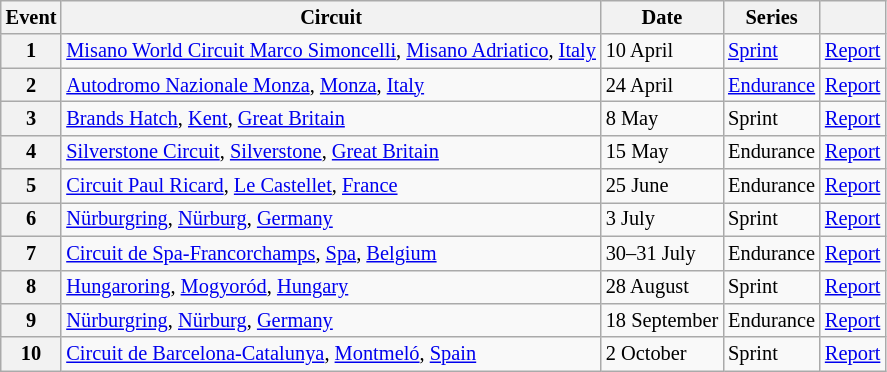<table class="wikitable" style="font-size: 85%;">
<tr>
<th>Event</th>
<th>Circuit</th>
<th>Date</th>
<th>Series</th>
<th class="unsortable"></th>
</tr>
<tr>
<th>1</th>
<td> <a href='#'>Misano World Circuit Marco Simoncelli</a>, <a href='#'>Misano Adriatico</a>, <a href='#'>Italy</a></td>
<td>10 April</td>
<td><a href='#'>Sprint</a></td>
<td><a href='#'>Report</a></td>
</tr>
<tr>
<th>2</th>
<td> <a href='#'>Autodromo Nazionale Monza</a>, <a href='#'>Monza</a>, <a href='#'>Italy</a></td>
<td>24 April</td>
<td><a href='#'>Endurance</a></td>
<td><a href='#'>Report</a></td>
</tr>
<tr>
<th>3</th>
<td> <a href='#'>Brands Hatch</a>, <a href='#'>Kent</a>, <a href='#'>Great Britain</a></td>
<td>8 May</td>
<td>Sprint</td>
<td><a href='#'>Report</a></td>
</tr>
<tr>
<th>4</th>
<td> <a href='#'>Silverstone Circuit</a>, <a href='#'>Silverstone</a>, <a href='#'>Great Britain</a></td>
<td>15 May</td>
<td>Endurance</td>
<td><a href='#'>Report</a></td>
</tr>
<tr>
<th>5</th>
<td> <a href='#'>Circuit Paul Ricard</a>, <a href='#'>Le Castellet</a>, <a href='#'>France</a></td>
<td>25 June</td>
<td>Endurance</td>
<td><a href='#'>Report</a></td>
</tr>
<tr>
<th>6</th>
<td> <a href='#'>Nürburgring</a>, <a href='#'>Nürburg</a>, <a href='#'>Germany</a></td>
<td>3 July</td>
<td>Sprint</td>
<td><a href='#'>Report</a></td>
</tr>
<tr>
<th>7</th>
<td> <a href='#'>Circuit de Spa-Francorchamps</a>, <a href='#'>Spa</a>, <a href='#'>Belgium</a></td>
<td>30–31 July</td>
<td>Endurance</td>
<td><a href='#'>Report</a></td>
</tr>
<tr>
<th>8</th>
<td> <a href='#'>Hungaroring</a>, <a href='#'>Mogyoród</a>, <a href='#'>Hungary</a></td>
<td>28 August</td>
<td>Sprint</td>
<td><a href='#'>Report</a></td>
</tr>
<tr>
<th>9</th>
<td> <a href='#'>Nürburgring</a>, <a href='#'>Nürburg</a>, <a href='#'>Germany</a></td>
<td>18 September</td>
<td>Endurance</td>
<td><a href='#'>Report</a></td>
</tr>
<tr>
<th>10</th>
<td> <a href='#'>Circuit de Barcelona-Catalunya</a>, <a href='#'>Montmeló</a>, <a href='#'>Spain</a></td>
<td>2 October</td>
<td>Sprint</td>
<td><a href='#'>Report</a></td>
</tr>
</table>
